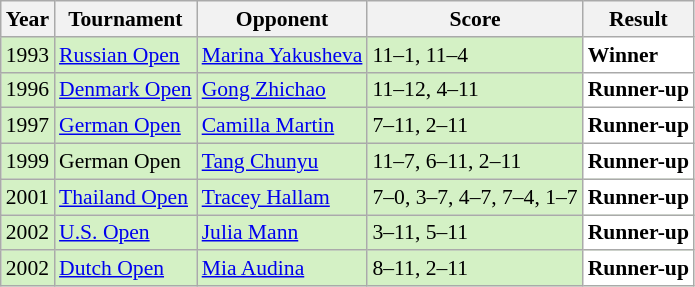<table class="sortable wikitable" style="font-size: 90%;">
<tr>
<th>Year</th>
<th>Tournament</th>
<th>Opponent</th>
<th>Score</th>
<th>Result</th>
</tr>
<tr style="background:#D4F1C5">
<td align="center">1993</td>
<td align="left"><a href='#'>Russian Open</a></td>
<td align="left"> <a href='#'>Marina Yakusheva</a></td>
<td align="left">11–1, 11–4</td>
<td style="text-align:left; background:white"> <strong>Winner</strong></td>
</tr>
<tr style="background:#D4F1C5">
<td align="center">1996</td>
<td align="left"><a href='#'>Denmark Open</a></td>
<td align="left"> <a href='#'>Gong Zhichao</a></td>
<td align="left">11–12, 4–11</td>
<td style="text-align:left; background:white"> <strong>Runner-up</strong></td>
</tr>
<tr style="background:#D4F1C5">
<td align="center">1997</td>
<td align="left"><a href='#'>German Open</a></td>
<td align="left"> <a href='#'>Camilla Martin</a></td>
<td align="left">7–11, 2–11</td>
<td style="text-align:left; background:white"> <strong>Runner-up</strong></td>
</tr>
<tr style="background:#D4F1C5">
<td align="center">1999</td>
<td align="left">German Open</td>
<td align="left"> <a href='#'>Tang Chunyu</a></td>
<td align="left">11–7, 6–11, 2–11</td>
<td style="text-align:left; background:white"> <strong>Runner-up</strong></td>
</tr>
<tr style="background:#D4F1C5">
<td align="center">2001</td>
<td align="left"><a href='#'>Thailand Open</a></td>
<td align="left"> <a href='#'>Tracey Hallam</a></td>
<td align="left">7–0, 3–7, 4–7, 7–4, 1–7</td>
<td style="text-align:left; background:white"> <strong>Runner-up</strong></td>
</tr>
<tr style="background:#D4F1C5">
<td align="center">2002</td>
<td align="left"><a href='#'>U.S. Open</a></td>
<td align="left"> <a href='#'>Julia Mann</a></td>
<td align="left">3–11, 5–11</td>
<td style="text-align:left; background:white"> <strong>Runner-up</strong></td>
</tr>
<tr style="background:#D4F1C5">
<td align="center">2002</td>
<td align="left"><a href='#'>Dutch Open</a></td>
<td align="left"> <a href='#'>Mia Audina</a></td>
<td align="left">8–11, 2–11</td>
<td style="text-align:left; background:white"> <strong>Runner-up</strong></td>
</tr>
</table>
